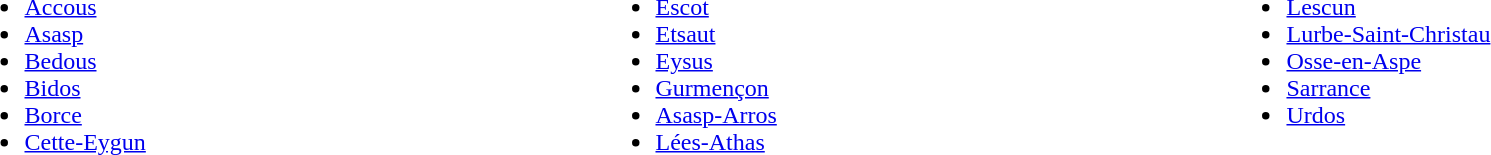<table valign=top width=100%>
<tr>
<td valign=top width=25%><br><ul><li><a href='#'>Accous</a></li><li><a href='#'>Asasp</a></li><li><a href='#'>Bedous</a></li><li><a href='#'>Bidos</a></li><li><a href='#'>Borce</a></li><li><a href='#'>Cette-Eygun</a></li></ul></td>
<td valign=top width=25%><br><ul><li><a href='#'>Escot</a></li><li><a href='#'>Etsaut</a></li><li><a href='#'>Eysus</a></li><li><a href='#'>Gurmençon</a></li><li><a href='#'>Asasp-Arros</a></li><li><a href='#'>Lées-Athas</a></li></ul></td>
<td valign=top width=25%><br><ul><li><a href='#'>Lescun</a></li><li><a href='#'>Lurbe-Saint-Christau</a></li><li><a href='#'>Osse-en-Aspe</a></li><li><a href='#'>Sarrance</a></li><li><a href='#'>Urdos</a></li></ul></td>
</tr>
</table>
